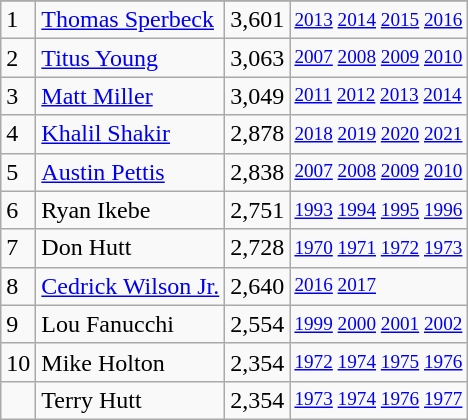<table class="wikitable">
<tr>
</tr>
<tr>
<td>1</td>
<td><a href='#'>Thomas Sperbeck</a></td>
<td>3,601</td>
<td style="font-size:80%;"><a href='#'>2013</a> <a href='#'>2014</a> <a href='#'>2015</a> <a href='#'>2016</a></td>
</tr>
<tr>
<td>2</td>
<td><a href='#'>Titus Young</a></td>
<td>3,063</td>
<td style="font-size:80%;"><a href='#'>2007</a> <a href='#'>2008</a> <a href='#'>2009</a> <a href='#'>2010</a></td>
</tr>
<tr>
<td>3</td>
<td><a href='#'>Matt Miller</a></td>
<td>3,049</td>
<td style="font-size:80%;"><a href='#'>2011</a> <a href='#'>2012</a> <a href='#'>2013</a> <a href='#'>2014</a></td>
</tr>
<tr>
<td>4</td>
<td><a href='#'>Khalil Shakir</a></td>
<td>2,878</td>
<td style="font-size:80%;"><a href='#'>2018</a> <a href='#'>2019</a> <a href='#'>2020</a> <a href='#'>2021</a></td>
</tr>
<tr>
<td>5</td>
<td><a href='#'>Austin Pettis</a></td>
<td>2,838</td>
<td style="font-size:80%;"><a href='#'>2007</a> <a href='#'>2008</a> <a href='#'>2009</a> <a href='#'>2010</a></td>
</tr>
<tr>
<td>6</td>
<td>Ryan Ikebe</td>
<td>2,751</td>
<td style="font-size:80%;"><a href='#'>1993</a> <a href='#'>1994</a> <a href='#'>1995</a> <a href='#'>1996</a></td>
</tr>
<tr>
<td>7</td>
<td>Don Hutt</td>
<td>2,728</td>
<td style="font-size:80%;"><a href='#'>1970</a> <a href='#'>1971</a> <a href='#'>1972</a> <a href='#'>1973</a></td>
</tr>
<tr>
<td>8</td>
<td><a href='#'>Cedrick Wilson Jr.</a></td>
<td>2,640</td>
<td style="font-size:80%;"><a href='#'>2016</a> <a href='#'>2017</a></td>
</tr>
<tr>
<td>9</td>
<td>Lou Fanucchi</td>
<td>2,554</td>
<td style="font-size:80%;"><a href='#'>1999</a> <a href='#'>2000</a> <a href='#'>2001</a> <a href='#'>2002</a></td>
</tr>
<tr>
<td>10</td>
<td>Mike Holton</td>
<td>2,354</td>
<td style="font-size:80%;"><a href='#'>1972</a> <a href='#'>1974</a> <a href='#'>1975</a> <a href='#'>1976</a></td>
</tr>
<tr>
<td></td>
<td>Terry Hutt</td>
<td>2,354</td>
<td style="font-size:80%;"><a href='#'>1973</a> <a href='#'>1974</a> <a href='#'>1976</a> <a href='#'>1977</a></td>
</tr>
</table>
